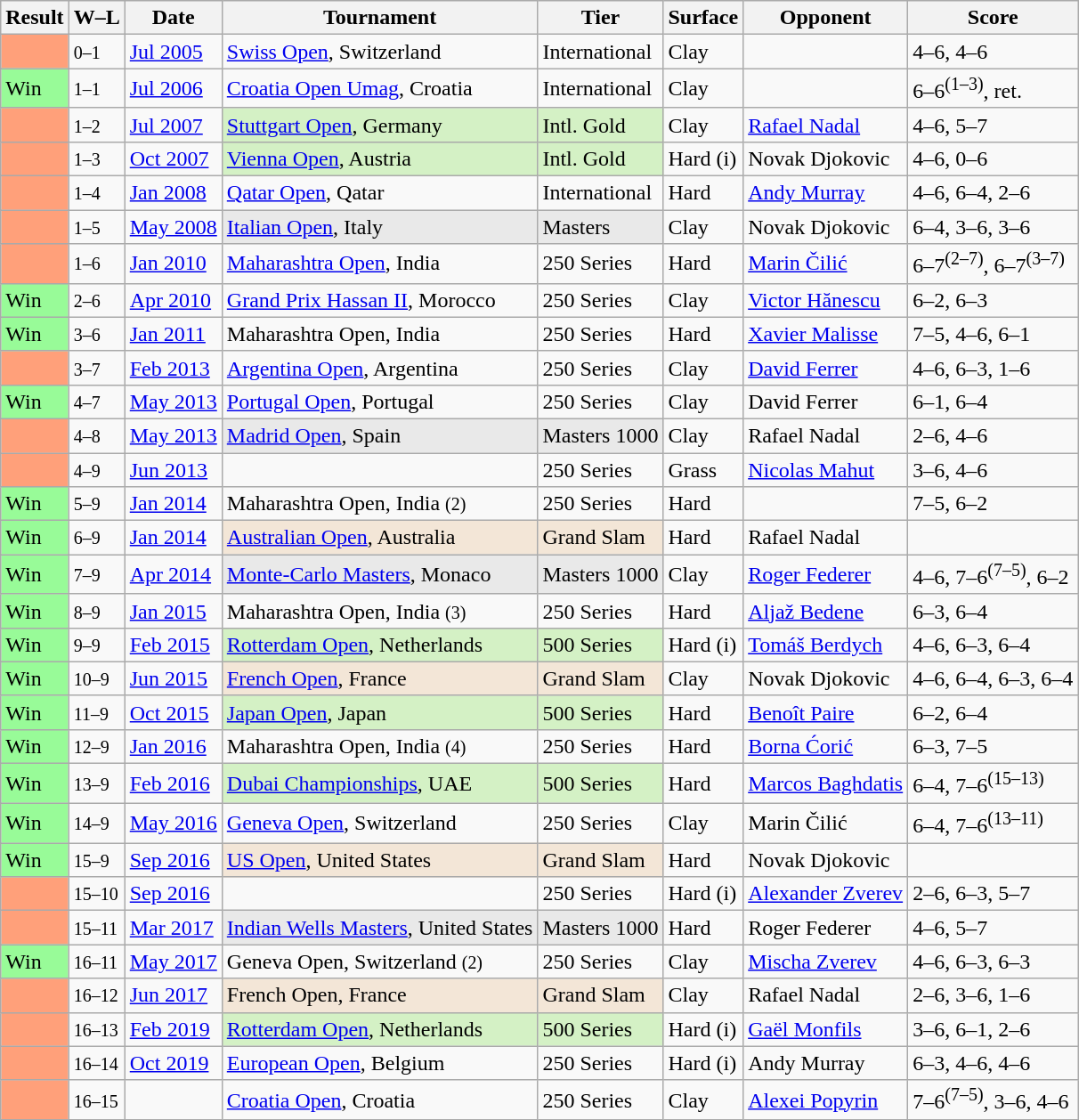<table class="sortable wikitable">
<tr>
<th>Result</th>
<th class="unsortable">W–L</th>
<th>Date</th>
<th>Tournament</th>
<th>Tier</th>
<th>Surface</th>
<th>Opponent</th>
<th class="unsortable">Score</th>
</tr>
<tr>
<td style="background:#ffa07a;"></td>
<td><small>0–1</small></td>
<td><a href='#'>Jul 2005</a></td>
<td><a href='#'>Swiss Open</a>, Switzerland</td>
<td>International</td>
<td>Clay</td>
<td></td>
<td>4–6, 4–6</td>
</tr>
<tr>
<td style="background:#98fb98;">Win</td>
<td><small>1–1</small></td>
<td><a href='#'>Jul 2006</a></td>
<td><a href='#'>Croatia Open Umag</a>, Croatia</td>
<td>International</td>
<td>Clay</td>
<td></td>
<td>6–6<sup>(1–3)</sup>, ret.</td>
</tr>
<tr>
<td style="background:#ffa07a;"></td>
<td><small>1–2</small></td>
<td><a href='#'>Jul 2007</a></td>
<td style="background:#d4f1c5;"><a href='#'>Stuttgart Open</a>, Germany</td>
<td style="background:#d4f1c5;">Intl. Gold</td>
<td>Clay</td>
<td> <a href='#'>Rafael Nadal</a></td>
<td>4–6, 5–7</td>
</tr>
<tr>
<td style="background:#ffa07a;"></td>
<td><small>1–3</small></td>
<td><a href='#'>Oct 2007</a></td>
<td style="background:#d4f1c5;"><a href='#'>Vienna Open</a>, Austria</td>
<td style="background:#d4f1c5;">Intl. Gold</td>
<td>Hard (i)</td>
<td> Novak Djokovic</td>
<td>4–6, 0–6</td>
</tr>
<tr>
<td style="background:#ffa07a;"></td>
<td><small>1–4</small></td>
<td><a href='#'>Jan 2008</a></td>
<td><a href='#'>Qatar Open</a>, Qatar</td>
<td>International</td>
<td>Hard</td>
<td> <a href='#'>Andy Murray</a></td>
<td>4–6, 6–4, 2–6</td>
</tr>
<tr>
<td style="background:#ffa07a;"></td>
<td><small>1–5</small></td>
<td><a href='#'>May 2008</a></td>
<td style="background:#e9e9e9;"><a href='#'>Italian Open</a>, Italy</td>
<td style="background:#e9e9e9;">Masters</td>
<td>Clay</td>
<td> Novak Djokovic</td>
<td>6–4, 3–6, 3–6</td>
</tr>
<tr>
<td style="background:#ffa07a;"></td>
<td><small>1–6</small></td>
<td><a href='#'>Jan 2010</a></td>
<td><a href='#'>Maharashtra Open</a>, India</td>
<td>250 Series</td>
<td>Hard</td>
<td> <a href='#'>Marin Čilić</a></td>
<td>6–7<sup>(2–7)</sup>, 6–7<sup>(3–7)</sup></td>
</tr>
<tr>
<td style="background:#98fb98;">Win</td>
<td><small>2–6</small></td>
<td><a href='#'>Apr 2010</a></td>
<td><a href='#'>Grand Prix Hassan II</a>, Morocco</td>
<td>250 Series</td>
<td>Clay</td>
<td> <a href='#'>Victor Hănescu</a></td>
<td>6–2, 6–3</td>
</tr>
<tr>
<td style="background:#98fb98;">Win</td>
<td><small>3–6</small></td>
<td><a href='#'>Jan 2011</a></td>
<td>Maharashtra Open, India</td>
<td>250 Series</td>
<td>Hard</td>
<td> <a href='#'>Xavier Malisse</a></td>
<td>7–5, 4–6, 6–1</td>
</tr>
<tr>
<td style="background:#ffa07a;"></td>
<td><small>3–7</small></td>
<td><a href='#'>Feb 2013</a></td>
<td><a href='#'>Argentina Open</a>, Argentina</td>
<td>250 Series</td>
<td>Clay</td>
<td> <a href='#'>David Ferrer</a></td>
<td>4–6, 6–3, 1–6</td>
</tr>
<tr>
<td style="background:#98fb98;">Win</td>
<td><small>4–7</small></td>
<td><a href='#'>May 2013</a></td>
<td><a href='#'>Portugal Open</a>, Portugal</td>
<td>250 Series</td>
<td>Clay</td>
<td> David Ferrer</td>
<td>6–1, 6–4</td>
</tr>
<tr>
<td style="background:#ffa07a;"></td>
<td><small>4–8</small></td>
<td><a href='#'>May 2013</a></td>
<td style="background:#e9e9e9;"><a href='#'>Madrid Open</a>, Spain</td>
<td style="background:#e9e9e9;">Masters 1000</td>
<td>Clay</td>
<td> Rafael Nadal</td>
<td>2–6, 4–6</td>
</tr>
<tr>
<td style="background:#ffa07a;"></td>
<td><small>4–9</small></td>
<td><a href='#'>Jun 2013</a></td>
<td></td>
<td>250 Series</td>
<td>Grass</td>
<td> <a href='#'>Nicolas Mahut</a></td>
<td>3–6, 4–6</td>
</tr>
<tr>
<td style="background:#98fb98;">Win</td>
<td><small>5–9</small></td>
<td><a href='#'>Jan 2014</a></td>
<td>Maharashtra Open, India <small>(2)</small></td>
<td>250 Series</td>
<td>Hard</td>
<td></td>
<td>7–5, 6–2</td>
</tr>
<tr>
<td style="background:#98fb98;">Win</td>
<td><small>6–9</small></td>
<td><a href='#'>Jan 2014</a></td>
<td style="background:#f3e6d7;"><a href='#'>Australian Open</a>, Australia</td>
<td style="background:#f3e6d7;">Grand Slam</td>
<td>Hard</td>
<td> Rafael Nadal</td>
<td></td>
</tr>
<tr>
<td style="background:#98fb98;">Win</td>
<td><small>7–9</small></td>
<td><a href='#'>Apr 2014</a></td>
<td style="background:#e9e9e9;"><a href='#'>Monte-Carlo Masters</a>, Monaco</td>
<td style="background:#e9e9e9;">Masters 1000</td>
<td>Clay</td>
<td> <a href='#'>Roger Federer</a></td>
<td>4–6, 7–6<sup>(7–5)</sup>, 6–2</td>
</tr>
<tr>
<td style="background:#98fb98;">Win</td>
<td><small>8–9</small></td>
<td><a href='#'>Jan 2015</a></td>
<td>Maharashtra Open, India <small>(3)</small></td>
<td>250 Series</td>
<td>Hard</td>
<td> <a href='#'>Aljaž Bedene</a></td>
<td>6–3, 6–4</td>
</tr>
<tr>
<td style="background:#98fb98;">Win</td>
<td><small>9–9</small></td>
<td><a href='#'>Feb 2015</a></td>
<td style="background:#d4f1c5;"><a href='#'>Rotterdam Open</a>, Netherlands</td>
<td style="background:#d4f1c5;">500 Series</td>
<td>Hard (i)</td>
<td> <a href='#'>Tomáš Berdych</a></td>
<td>4–6, 6–3, 6–4</td>
</tr>
<tr>
<td style="background:#98fb98;">Win</td>
<td><small>10–9</small></td>
<td><a href='#'>Jun 2015</a></td>
<td style="background:#f3e6d7;"><a href='#'>French Open</a>, France</td>
<td style="background:#f3e6d7;">Grand Slam</td>
<td>Clay</td>
<td> Novak Djokovic</td>
<td>4–6, 6–4, 6–3, 6–4</td>
</tr>
<tr>
<td style="background:#98fb98;">Win</td>
<td><small>11–9</small></td>
<td><a href='#'>Oct 2015</a></td>
<td style="background:#d4f1c5;"><a href='#'>Japan Open</a>, Japan</td>
<td style="background:#d4f1c5;">500 Series</td>
<td>Hard</td>
<td> <a href='#'>Benoît Paire</a></td>
<td>6–2, 6–4</td>
</tr>
<tr>
<td style="background:#98fb98;">Win</td>
<td><small>12–9</small></td>
<td><a href='#'>Jan 2016</a></td>
<td>Maharashtra Open, India <small>(4)</small></td>
<td>250 Series</td>
<td>Hard</td>
<td> <a href='#'>Borna Ćorić</a></td>
<td>6–3, 7–5</td>
</tr>
<tr>
<td style="background:#98fb98;">Win</td>
<td><small>13–9</small></td>
<td><a href='#'>Feb 2016</a></td>
<td style="background:#d4f1c5;"><a href='#'>Dubai Championships</a>, UAE</td>
<td style="background:#d4f1c5;">500 Series</td>
<td>Hard</td>
<td> <a href='#'>Marcos Baghdatis</a></td>
<td>6–4, 7–6<sup>(15–13)</sup></td>
</tr>
<tr>
<td style="background:#98fb98;">Win</td>
<td><small>14–9</small></td>
<td><a href='#'>May 2016</a></td>
<td><a href='#'>Geneva Open</a>, Switzerland</td>
<td>250 Series</td>
<td>Clay</td>
<td> Marin Čilić</td>
<td>6–4, 7–6<sup>(13–11)</sup></td>
</tr>
<tr>
<td style="background:#98fb98;">Win</td>
<td><small>15–9</small></td>
<td><a href='#'>Sep 2016</a></td>
<td style="background:#f3e6d7;"><a href='#'>US Open</a>, United States</td>
<td style="background:#f3e6d7;">Grand Slam</td>
<td>Hard</td>
<td> Novak Djokovic</td>
<td></td>
</tr>
<tr>
<td style="background:#ffa07a;"></td>
<td><small>15–10</small></td>
<td><a href='#'>Sep 2016</a></td>
<td></td>
<td>250 Series</td>
<td>Hard (i)</td>
<td> <a href='#'>Alexander Zverev</a></td>
<td>2–6, 6–3, 5–7</td>
</tr>
<tr>
<td style="background:#ffa07a;"></td>
<td><small>15–11</small></td>
<td><a href='#'>Mar 2017</a></td>
<td style="background:#e9e9e9;"><a href='#'>Indian Wells Masters</a>, United States</td>
<td style="background:#e9e9e9;">Masters 1000</td>
<td>Hard</td>
<td> Roger Federer</td>
<td>4–6, 5–7</td>
</tr>
<tr>
<td style="background:#98fb98;">Win</td>
<td><small>16–11</small></td>
<td><a href='#'>May 2017</a></td>
<td>Geneva Open, Switzerland <small>(2)</small></td>
<td>250 Series</td>
<td>Clay</td>
<td> <a href='#'>Mischa Zverev</a></td>
<td>4–6, 6–3, 6–3</td>
</tr>
<tr>
<td style="background:#ffa07a;"></td>
<td><small>16–12</small></td>
<td><a href='#'>Jun 2017</a></td>
<td style="background:#f3e6d7;">French Open, France</td>
<td style="background:#f3e6d7;">Grand Slam</td>
<td>Clay</td>
<td> Rafael Nadal</td>
<td>2–6, 3–6, 1–6</td>
</tr>
<tr>
<td style="background:#ffa07a;"></td>
<td><small>16–13</small></td>
<td><a href='#'>Feb 2019</a></td>
<td style="background:#D4F1C5;"><a href='#'>Rotterdam Open</a>, Netherlands</td>
<td style="background:#D4F1C5;">500 Series</td>
<td>Hard (i)</td>
<td> <a href='#'>Gaël Monfils</a></td>
<td>3–6, 6–1, 2–6</td>
</tr>
<tr>
<td style="background:#ffa07a;"></td>
<td><small>16–14</small></td>
<td><a href='#'>Oct 2019</a></td>
<td><a href='#'>European Open</a>, Belgium</td>
<td>250 Series</td>
<td>Hard (i)</td>
<td> Andy Murray</td>
<td>6–3, 4–6, 4–6</td>
</tr>
<tr>
<td style="background:#ffa07a;"></td>
<td><small>16–15</small></td>
<td><a href='#'></a></td>
<td><a href='#'>Croatia Open</a>, Croatia</td>
<td>250 Series</td>
<td>Clay</td>
<td> <a href='#'>Alexei Popyrin</a></td>
<td>7–6<sup>(7–5)</sup>, 3–6, 4–6</td>
</tr>
</table>
